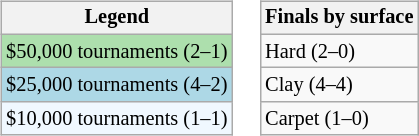<table>
<tr valign="top">
<td><br><table class="wikitable"  style=font-size:85%>
<tr>
<th>Legend</th>
</tr>
<tr style="background:#addfad;">
<td>$50,000 tournaments (2–1)</td>
</tr>
<tr style="background:lightblue;">
<td>$25,000 tournaments (4–2)</td>
</tr>
<tr style="background:#f0f8ff;">
<td>$10,000 tournaments (1–1)</td>
</tr>
</table>
</td>
<td><br><table class="wikitable"  style=font-size:85%>
<tr>
<th>Finals by surface</th>
</tr>
<tr>
<td>Hard (2–0)</td>
</tr>
<tr>
<td>Clay (4–4)</td>
</tr>
<tr>
<td>Carpet (1–0)</td>
</tr>
</table>
</td>
</tr>
</table>
